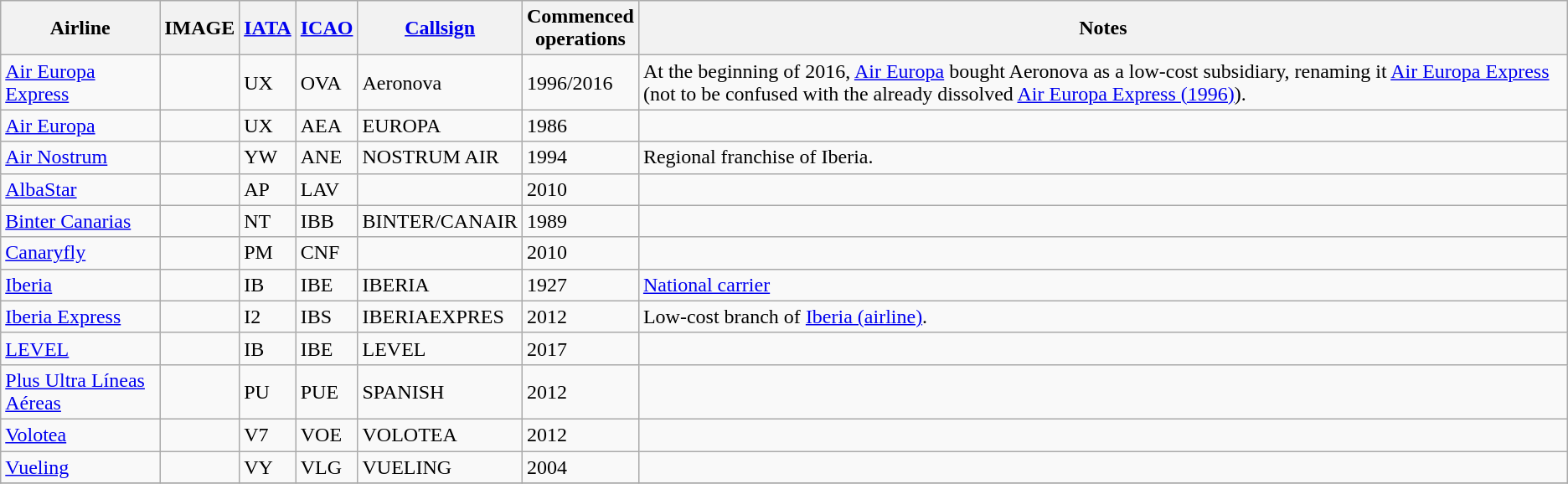<table class="wikitable sortable">
<tr style="vertical-align:middle;">
<th>Airline</th>
<th>IMAGE</th>
<th><a href='#'>IATA</a></th>
<th><a href='#'>ICAO</a></th>
<th><a href='#'>Callsign</a></th>
<th>Commenced<br>operations</th>
<th>Notes</th>
</tr>
<tr>
<td><a href='#'>Air Europa Express</a></td>
<td></td>
<td>UX</td>
<td>OVA</td>
<td>Aeronova</td>
<td>1996/2016</td>
<td>At the beginning of 2016, <a href='#'>Air Europa</a> bought Aeronova as a low-cost subsidiary, renaming it <a href='#'>Air Europa Express</a> (not to be confused with the already dissolved <a href='#'>Air Europa Express (1996)</a>).</td>
</tr>
<tr>
<td><a href='#'>Air Europa</a></td>
<td></td>
<td>UX</td>
<td>AEA</td>
<td>EUROPA</td>
<td>1986</td>
<td></td>
</tr>
<tr>
<td><a href='#'>Air Nostrum</a></td>
<td></td>
<td>YW</td>
<td>ANE</td>
<td>NOSTRUM AIR</td>
<td>1994</td>
<td>Regional franchise of Iberia.</td>
</tr>
<tr>
<td><a href='#'>AlbaStar</a></td>
<td></td>
<td>AP</td>
<td>LAV</td>
<td></td>
<td>2010</td>
<td></td>
</tr>
<tr>
<td><a href='#'>Binter Canarias</a></td>
<td></td>
<td>NT</td>
<td>IBB</td>
<td>BINTER/CANAIR</td>
<td>1989</td>
<td></td>
</tr>
<tr>
<td><a href='#'>Canaryfly </a></td>
<td></td>
<td>PM</td>
<td>CNF</td>
<td></td>
<td>2010</td>
<td></td>
</tr>
<tr>
<td><a href='#'>Iberia</a></td>
<td></td>
<td>IB</td>
<td>IBE</td>
<td>IBERIA</td>
<td>1927</td>
<td><a href='#'>National carrier</a></td>
</tr>
<tr>
<td><a href='#'>Iberia Express</a></td>
<td></td>
<td>I2</td>
<td>IBS</td>
<td>IBERIAEXPRES</td>
<td>2012</td>
<td>Low-cost branch of <a href='#'>Iberia (airline)</a>.</td>
</tr>
<tr>
<td><a href='#'>LEVEL</a></td>
<td></td>
<td>IB</td>
<td>IBE</td>
<td>LEVEL</td>
<td>2017</td>
<td></td>
</tr>
<tr>
<td><a href='#'>Plus Ultra Líneas Aéreas</a></td>
<td></td>
<td>PU</td>
<td>PUE</td>
<td>SPANISH</td>
<td>2012</td>
<td></td>
</tr>
<tr>
<td><a href='#'>Volotea</a></td>
<td></td>
<td>V7</td>
<td>VOE</td>
<td>VOLOTEA</td>
<td>2012</td>
<td></td>
</tr>
<tr>
<td><a href='#'>Vueling</a></td>
<td></td>
<td>VY</td>
<td>VLG</td>
<td>VUELING</td>
<td>2004</td>
<td></td>
</tr>
<tr>
</tr>
</table>
